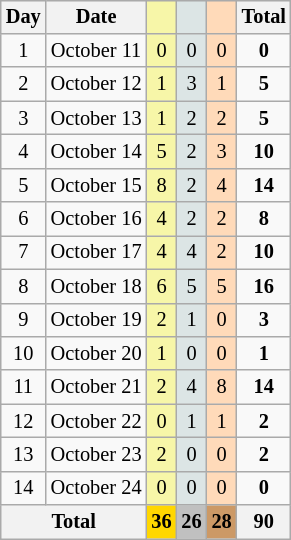<table class=wikitable style=font-size:85%;float:right;text-align:center>
<tr>
<th>Day</th>
<th>Date</th>
<td bgcolor=F7F6A8></td>
<td bgcolor=DCE5E5></td>
<td bgcolor=FFDAB9></td>
<th>Total</th>
</tr>
<tr>
<td>1</td>
<td>October 11</td>
<td bgcolor=F7F6A8>0</td>
<td bgcolor=DCE5E5>0</td>
<td bgcolor=FFDAB9>0</td>
<td><strong>0</strong></td>
</tr>
<tr>
<td>2</td>
<td>October 12</td>
<td bgcolor=F7F6A8>1</td>
<td bgcolor=DCE5E5>3</td>
<td bgcolor=FFDAB9>1</td>
<td><strong>5</strong></td>
</tr>
<tr>
<td>3</td>
<td>October 13</td>
<td bgcolor=F7F6A8>1</td>
<td bgcolor=DCE5E5>2</td>
<td bgcolor=FFDAB9>2</td>
<td><strong>5</strong></td>
</tr>
<tr>
<td>4</td>
<td>October 14</td>
<td bgcolor=F7F6A8>5</td>
<td bgcolor=DCE5E5>2</td>
<td bgcolor=FFDAB9>3</td>
<td><strong>10</strong></td>
</tr>
<tr>
<td>5</td>
<td>October 15</td>
<td bgcolor=F7F6A8>8</td>
<td bgcolor=DCE5E5>2</td>
<td bgcolor=FFDAB9>4</td>
<td><strong>14</strong></td>
</tr>
<tr>
<td>6</td>
<td>October 16</td>
<td bgcolor=F7F6A8>4</td>
<td bgcolor=DCE5E5>2</td>
<td bgcolor=FFDAB9>2</td>
<td><strong>8</strong></td>
</tr>
<tr>
<td>7</td>
<td>October 17</td>
<td bgcolor=F7F6A8>4</td>
<td bgcolor=DCE5E5>4</td>
<td bgcolor=FFDAB9>2</td>
<td><strong>10</strong></td>
</tr>
<tr>
<td>8</td>
<td>October 18</td>
<td bgcolor=F7F6A8>6</td>
<td bgcolor=DCE5E5>5</td>
<td bgcolor=FFDAB9>5</td>
<td><strong>16</strong></td>
</tr>
<tr>
<td>9</td>
<td>October 19</td>
<td bgcolor=F7F6A8>2</td>
<td bgcolor=DCE5E5>1</td>
<td bgcolor=FFDAB9>0</td>
<td><strong>3</strong></td>
</tr>
<tr>
<td>10</td>
<td>October 20</td>
<td bgcolor=F7F6A8>1</td>
<td bgcolor=DCE5E5>0</td>
<td bgcolor=FFDAB9>0</td>
<td><strong>1</strong></td>
</tr>
<tr>
<td>11</td>
<td>October 21</td>
<td bgcolor=F7F6A8>2</td>
<td bgcolor=DCE5E5>4</td>
<td bgcolor=FFDAB9>8</td>
<td><strong>14</strong></td>
</tr>
<tr>
<td>12</td>
<td>October 22</td>
<td bgcolor=F7F6A8>0</td>
<td bgcolor=DCE5E5>1</td>
<td bgcolor=FFDAB9>1</td>
<td><strong>2</strong></td>
</tr>
<tr>
<td>13</td>
<td>October 23</td>
<td bgcolor=F7F6A8>2</td>
<td bgcolor=DCE5E5>0</td>
<td bgcolor=FFDAB9>0</td>
<td><strong>2</strong></td>
</tr>
<tr>
<td>14</td>
<td>October 24</td>
<td bgcolor=F7F6A8>0</td>
<td bgcolor=DCE5E5>0</td>
<td bgcolor=FFDAB9>0</td>
<td><strong>0</strong></td>
</tr>
<tr>
<th colspan=2>Total</th>
<th style=background:gold>36</th>
<th style=background:silver>26</th>
<th style=background:#c96>28</th>
<th>90</th>
</tr>
</table>
